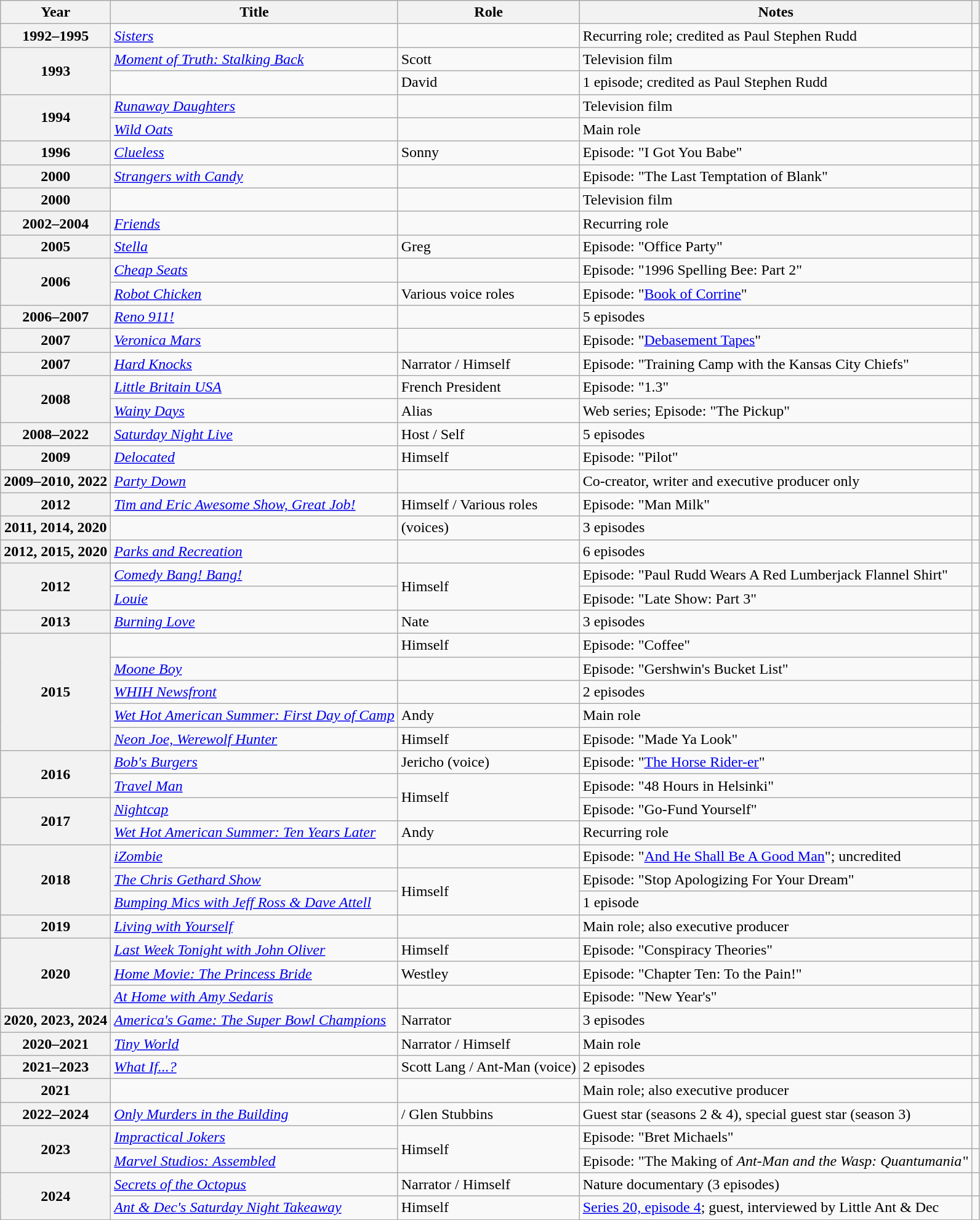<table class="wikitable plainrowheaders sortable" style="margin-right: 0;">
<tr>
<th scope="col">Year</th>
<th scope="col">Title</th>
<th scope="col">Role</th>
<th scope="col" class="unsortable">Notes</th>
<th scope="col" class="unsortable"></th>
</tr>
<tr>
<th scope="row">1992–1995</th>
<td><em><a href='#'>Sisters</a></em></td>
<td></td>
<td>Recurring role; credited as Paul Stephen Rudd</td>
<td style="text-align: center;"></td>
</tr>
<tr>
<th rowspan="2" scope="row">1993</th>
<td><em><a href='#'>Moment of Truth: Stalking Back</a></em></td>
<td>Scott</td>
<td>Television film</td>
<td style="text-align: center;"></td>
</tr>
<tr>
<td><em></em></td>
<td>David</td>
<td>1 episode; credited as Paul Stephen Rudd</td>
<td style="text-align: center;"></td>
</tr>
<tr>
<th rowspan="2" scope="row">1994</th>
<td><em><a href='#'>Runaway Daughters</a></em></td>
<td></td>
<td>Television film</td>
<td style="text-align: center;"></td>
</tr>
<tr>
<td><em><a href='#'>Wild Oats</a></em></td>
<td></td>
<td>Main role</td>
<td style="text-align: center;"></td>
</tr>
<tr>
<th scope="row">1996</th>
<td><em><a href='#'>Clueless</a></em></td>
<td>Sonny</td>
<td>Episode: "I Got You Babe"</td>
<td style="text-align: center;"></td>
</tr>
<tr>
<th scope="row">2000</th>
<td><em><a href='#'>Strangers with Candy</a></em></td>
<td></td>
<td>Episode: "The Last Temptation of Blank"</td>
<td style="text-align: center;"></td>
</tr>
<tr>
<th scope="row">2000</th>
<td><em></em></td>
<td></td>
<td>Television film</td>
<td style="text-align: center;"></td>
</tr>
<tr>
<th scope="row">2002–2004</th>
<td><em><a href='#'>Friends</a></em></td>
<td></td>
<td>Recurring role</td>
<td style="text-align: center;"></td>
</tr>
<tr>
<th scope="row">2005</th>
<td><em><a href='#'>Stella</a></em></td>
<td>Greg</td>
<td>Episode: "Office Party"</td>
<td style="text-align: center;"></td>
</tr>
<tr>
<th rowspan="2" scope="row">2006</th>
<td><em><a href='#'>Cheap Seats</a></em></td>
<td></td>
<td>Episode: "1996 Spelling Bee: Part 2"</td>
<td style="text-align: center;"></td>
</tr>
<tr>
<td><em><a href='#'>Robot Chicken</a></em></td>
<td>Various voice roles</td>
<td>Episode: "<a href='#'>Book of Corrine</a>"</td>
<td style="text-align: center;"></td>
</tr>
<tr>
<th scope="row">2006–2007</th>
<td><em><a href='#'>Reno 911!</a></em></td>
<td></td>
<td>5 episodes</td>
<td style="text-align: center;"></td>
</tr>
<tr>
<th scope="row">2007</th>
<td><em><a href='#'>Veronica Mars</a></em></td>
<td></td>
<td>Episode: "<a href='#'>Debasement Tapes</a>"</td>
<td style="text-align: center;"></td>
</tr>
<tr>
<th scope="row">2007</th>
<td><em><a href='#'>Hard Knocks</a></em></td>
<td>Narrator / Himself</td>
<td>Episode: "Training Camp with the Kansas City Chiefs"</td>
<td style="text-align: center;"></td>
</tr>
<tr>
<th rowspan="2" scope="row">2008</th>
<td><em><a href='#'>Little Britain USA</a></em></td>
<td>French President</td>
<td>Episode: "1.3"</td>
<td style="text-align: center;"></td>
</tr>
<tr>
<td><em><a href='#'>Wainy Days</a></em></td>
<td>Alias</td>
<td>Web series; Episode: "The Pickup"</td>
<td style="text-align: center;"></td>
</tr>
<tr>
<th scope="row">2008–2022</th>
<td><em><a href='#'>Saturday Night Live</a></em></td>
<td>Host / Self</td>
<td>5 episodes</td>
<td style="text-align: center;"></td>
</tr>
<tr>
<th scope="row">2009</th>
<td><em><a href='#'>Delocated</a></em></td>
<td>Himself</td>
<td>Episode: "Pilot"</td>
<td style="text-align: center;"></td>
</tr>
<tr>
<th scope="row">2009–2010, 2022</th>
<td><em><a href='#'>Party Down</a></em></td>
<td></td>
<td>Co-creator, writer and executive producer only</td>
<td style="text-align: center;"></td>
</tr>
<tr>
<th scope="row">2012</th>
<td><em><a href='#'>Tim and Eric Awesome Show, Great Job!</a></em></td>
<td>Himself / Various roles</td>
<td>Episode: "Man Milk"</td>
<td style="text-align: center;"></td>
</tr>
<tr>
<th scope="row">2011, 2014, 2020</th>
<td><em></em></td>
<td> (voices)</td>
<td>3 episodes</td>
<td style="text-align: center;"></td>
</tr>
<tr>
<th scope="row">2012, 2015, 2020</th>
<td><em><a href='#'>Parks and Recreation</a></em></td>
<td></td>
<td>6 episodes</td>
<td style="text-align: center;"></td>
</tr>
<tr>
<th rowspan="2" scope="row">2012</th>
<td><em><a href='#'>Comedy Bang! Bang!</a></em></td>
<td rowspan="2">Himself</td>
<td>Episode: "Paul Rudd Wears A Red Lumberjack Flannel Shirt"</td>
<td style="text-align: center;"></td>
</tr>
<tr>
<td><em><a href='#'>Louie</a></em></td>
<td>Episode: "Late Show: Part 3"</td>
<td style="text-align: center;"></td>
</tr>
<tr>
<th scope="row">2013</th>
<td><em><a href='#'>Burning Love</a></em></td>
<td>Nate</td>
<td>3 episodes</td>
<td style="text-align: center;"></td>
</tr>
<tr>
<th rowspan="5" scope="row">2015</th>
<td><em></em></td>
<td>Himself</td>
<td>Episode: "Coffee"</td>
<td style="text-align: center;"></td>
</tr>
<tr>
<td><em><a href='#'>Moone Boy</a></em></td>
<td></td>
<td>Episode: "Gershwin's Bucket List"</td>
<td style="text-align: center;"></td>
</tr>
<tr>
<td><em><a href='#'>WHIH Newsfront</a></em></td>
<td></td>
<td>2 episodes</td>
<td style="text-align: center;"></td>
</tr>
<tr>
<td><em><a href='#'>Wet Hot American Summer: First Day of Camp</a></em></td>
<td>Andy</td>
<td>Main role</td>
<td style="text-align: center;"></td>
</tr>
<tr>
<td><em><a href='#'>Neon Joe, Werewolf Hunter</a></em></td>
<td>Himself</td>
<td>Episode: "Made Ya Look"</td>
<td style="text-align: center;"></td>
</tr>
<tr>
<th rowspan="2" scope="row">2016</th>
<td><em><a href='#'>Bob's Burgers</a></em></td>
<td>Jericho (voice)</td>
<td>Episode: "<a href='#'>The Horse Rider-er</a>"</td>
<td style="text-align: center;"></td>
</tr>
<tr>
<td><em><a href='#'>Travel Man</a></em></td>
<td rowspan="2">Himself</td>
<td>Episode: "48 Hours in Helsinki"</td>
<td style="text-align: center;"></td>
</tr>
<tr>
<th rowspan="2" scope="row">2017</th>
<td><em><a href='#'>Nightcap</a></em></td>
<td>Episode: "Go-Fund Yourself"</td>
<td style="text-align: center;"></td>
</tr>
<tr>
<td><em><a href='#'>Wet Hot American Summer: Ten Years Later</a></em></td>
<td>Andy</td>
<td>Recurring role</td>
<td style="text-align: center;"></td>
</tr>
<tr>
<th rowspan="3" scope="row">2018</th>
<td><em><a href='#'>iZombie</a></em></td>
<td></td>
<td>Episode: "<a href='#'>And He Shall Be A Good Man</a>"; uncredited</td>
<td style="text-align: center;"></td>
</tr>
<tr>
<td><em><a href='#'>The Chris Gethard Show</a></em></td>
<td rowspan="2">Himself</td>
<td>Episode: "Stop Apologizing For Your Dream"</td>
<td style="text-align: center;"></td>
</tr>
<tr>
<td><em><a href='#'>Bumping Mics with Jeff Ross & Dave Attell</a></em></td>
<td>1 episode</td>
<td style="text-align: center;"></td>
</tr>
<tr>
<th scope="row">2019</th>
<td><em><a href='#'>Living with Yourself</a></em></td>
<td></td>
<td>Main role; also executive producer</td>
<td style="text-align: center;"></td>
</tr>
<tr>
<th rowspan="3" scope="row">2020</th>
<td><em><a href='#'>Last Week Tonight with John Oliver</a></em></td>
<td>Himself</td>
<td>Episode: "Conspiracy Theories"</td>
<td style="text-align: center;"></td>
</tr>
<tr>
<td><em><a href='#'>Home Movie: The Princess Bride</a></em></td>
<td>Westley</td>
<td>Episode: "Chapter Ten: To the Pain!"</td>
<td style="text-align: center;"></td>
</tr>
<tr>
<td><em><a href='#'>At Home with Amy Sedaris</a></em></td>
<td></td>
<td>Episode: "New Year's"</td>
<td style="text-align: center;"></td>
</tr>
<tr>
<th scope="row">2020, 2023, 2024</th>
<td><em><a href='#'>America's Game: The Super Bowl Champions</a></em></td>
<td>Narrator</td>
<td>3 episodes</td>
<td style="text-align: center;"></td>
</tr>
<tr>
<th scope="row">2020–2021</th>
<td><em><a href='#'>Tiny World</a></em></td>
<td>Narrator / Himself</td>
<td>Main role</td>
<td style="text-align: center;"></td>
</tr>
<tr>
<th scope="row">2021–2023</th>
<td><em><a href='#'>What If...?</a></em></td>
<td>Scott Lang / Ant-Man (voice)</td>
<td>2 episodes</td>
<td style="text-align: center;"></td>
</tr>
<tr>
<th scope="row">2021</th>
<td><em></em></td>
<td></td>
<td>Main role; also executive producer</td>
<td style="text-align: center;"></td>
</tr>
<tr>
<th scope="row">2022–2024</th>
<td><em><a href='#'>Only Murders in the Building</a></em></td>
<td> / Glen Stubbins</td>
<td>Guest star (seasons 2 & 4), special guest star (season 3)</td>
<td style="text-align: center;"></td>
</tr>
<tr>
<th rowspan="2" scope="row">2023</th>
<td><em><a href='#'>Impractical Jokers</a></em></td>
<td rowspan="2">Himself</td>
<td>Episode: "Bret Michaels"</td>
<td style="text-align: center;"></td>
</tr>
<tr>
<td><em><a href='#'>Marvel Studios: Assembled</a></em></td>
<td>Episode: "The Making of <em>Ant-Man and the Wasp: Quantumania</em> "</td>
</tr>
<tr>
<th rowspan="2" scope="row">2024</th>
<td><em><a href='#'>Secrets of the Octopus</a></em></td>
<td>Narrator / Himself</td>
<td>Nature documentary (3 episodes)</td>
<td style="text-align: center;"></td>
</tr>
<tr>
<td><em><a href='#'>Ant & Dec's Saturday Night Takeaway</a></em></td>
<td>Himself</td>
<td><a href='#'>Series 20, episode 4</a>; guest, interviewed by Little Ant & Dec</td>
<td style="text-align: center;"></td>
</tr>
</table>
